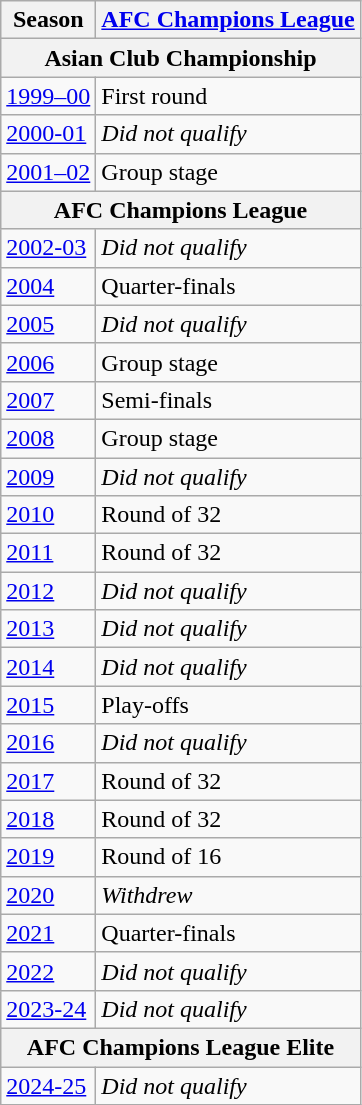<table class="wikitable">
<tr>
<th>Season</th>
<th><strong><a href='#'>AFC Champions League</a></strong></th>
</tr>
<tr>
<th colspan="2">Asian Club Championship</th>
</tr>
<tr>
<td><a href='#'>1999–00</a></td>
<td>First round</td>
</tr>
<tr>
<td><a href='#'>2000-01</a></td>
<td><em>Did not qualify</em></td>
</tr>
<tr>
<td><a href='#'>2001–02</a></td>
<td>Group stage</td>
</tr>
<tr>
<th colspan="2">AFC Champions League</th>
</tr>
<tr>
<td><a href='#'>2002-03</a></td>
<td><em>Did not qualify</em></td>
</tr>
<tr>
<td><a href='#'>2004</a></td>
<td>Quarter-finals</td>
</tr>
<tr>
<td><a href='#'>2005</a></td>
<td><em>Did not qualify</em></td>
</tr>
<tr>
<td><a href='#'>2006</a></td>
<td>Group stage</td>
</tr>
<tr>
<td><a href='#'>2007</a></td>
<td>Semi-finals</td>
</tr>
<tr>
<td><a href='#'>2008</a></td>
<td>Group stage</td>
</tr>
<tr>
<td><a href='#'>2009</a></td>
<td><em>Did not qualify</em></td>
</tr>
<tr>
<td><a href='#'>2010</a></td>
<td>Round of 32</td>
</tr>
<tr>
<td><a href='#'>2011</a></td>
<td>Round of 32</td>
</tr>
<tr>
<td><a href='#'>2012</a></td>
<td><em>Did not qualify</em></td>
</tr>
<tr>
<td><a href='#'>2013</a></td>
<td><em>Did not qualify</em></td>
</tr>
<tr>
<td><a href='#'>2014</a></td>
<td><em>Did not qualify</em></td>
</tr>
<tr>
<td><a href='#'>2015</a></td>
<td>Play-offs</td>
</tr>
<tr>
<td><a href='#'>2016</a></td>
<td><em>Did not qualify</em></td>
</tr>
<tr>
<td><a href='#'>2017</a></td>
<td>Round of 32</td>
</tr>
<tr>
<td><a href='#'>2018</a></td>
<td>Round of 32</td>
</tr>
<tr>
<td><a href='#'>2019</a></td>
<td>Round of 16</td>
</tr>
<tr>
<td><a href='#'>2020</a></td>
<td><em>Withdrew</em></td>
</tr>
<tr>
<td><a href='#'>2021</a></td>
<td>Quarter-finals</td>
</tr>
<tr>
<td><a href='#'>2022</a></td>
<td><em>Did not qualify</em></td>
</tr>
<tr>
<td><a href='#'>2023-24</a></td>
<td><em>Did not qualify</em></td>
</tr>
<tr>
<th colspan="2">AFC Champions League Elite</th>
</tr>
<tr>
<td><a href='#'>2024-25</a></td>
<td><em>Did not qualify</em></td>
</tr>
</table>
